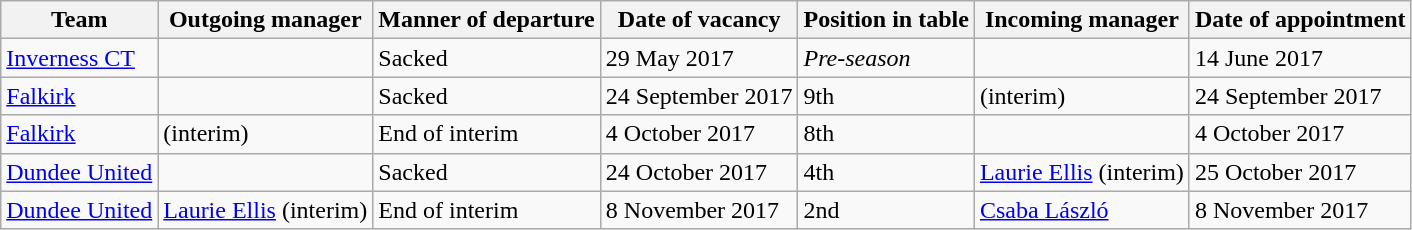<table class="wikitable sortable">
<tr>
<th>Team</th>
<th>Outgoing manager</th>
<th>Manner of departure</th>
<th>Date of vacancy</th>
<th>Position in table</th>
<th>Incoming manager</th>
<th>Date of appointment</th>
</tr>
<tr>
<td><a href='#'>Inverness CT</a></td>
<td> </td>
<td>Sacked</td>
<td>29 May 2017</td>
<td><em>Pre-season</em></td>
<td> </td>
<td>14 June 2017</td>
</tr>
<tr>
<td><a href='#'>Falkirk</a></td>
<td> </td>
<td>Sacked</td>
<td>24 September 2017</td>
<td>9th</td>
<td>  (interim)</td>
<td>24 September 2017</td>
</tr>
<tr>
<td><a href='#'>Falkirk</a></td>
<td>  (interim)</td>
<td>End of interim</td>
<td>4 October 2017</td>
<td>8th</td>
<td> </td>
<td>4 October 2017</td>
</tr>
<tr>
<td><a href='#'>Dundee United</a></td>
<td> </td>
<td>Sacked</td>
<td>24 October 2017</td>
<td>4th</td>
<td> <a href='#'>Laurie Ellis</a> (interim)</td>
<td>25 October 2017</td>
</tr>
<tr>
<td><a href='#'>Dundee United</a></td>
<td> <a href='#'>Laurie Ellis</a> (interim)</td>
<td>End of interim</td>
<td>8 November 2017</td>
<td>2nd</td>
<td> <a href='#'>Csaba László</a></td>
<td>8 November 2017</td>
</tr>
</table>
